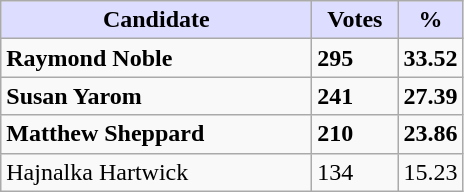<table class="wikitable">
<tr>
<th style="background:#ddf; width:200px;">Candidate</th>
<th style="background:#ddf; width:50px;">Votes</th>
<th style="background:#ddf; width:30px;">%</th>
</tr>
<tr>
<td><strong>Raymond Noble</strong></td>
<td><strong>295</strong></td>
<td><strong>33.52</strong></td>
</tr>
<tr>
<td><strong>Susan Yarom</strong></td>
<td><strong>241</strong></td>
<td><strong>27.39</strong></td>
</tr>
<tr>
<td><strong>Matthew Sheppard</strong></td>
<td><strong>210</strong></td>
<td><strong>23.86</strong></td>
</tr>
<tr>
<td>Hajnalka Hartwick</td>
<td>134</td>
<td>15.23</td>
</tr>
</table>
